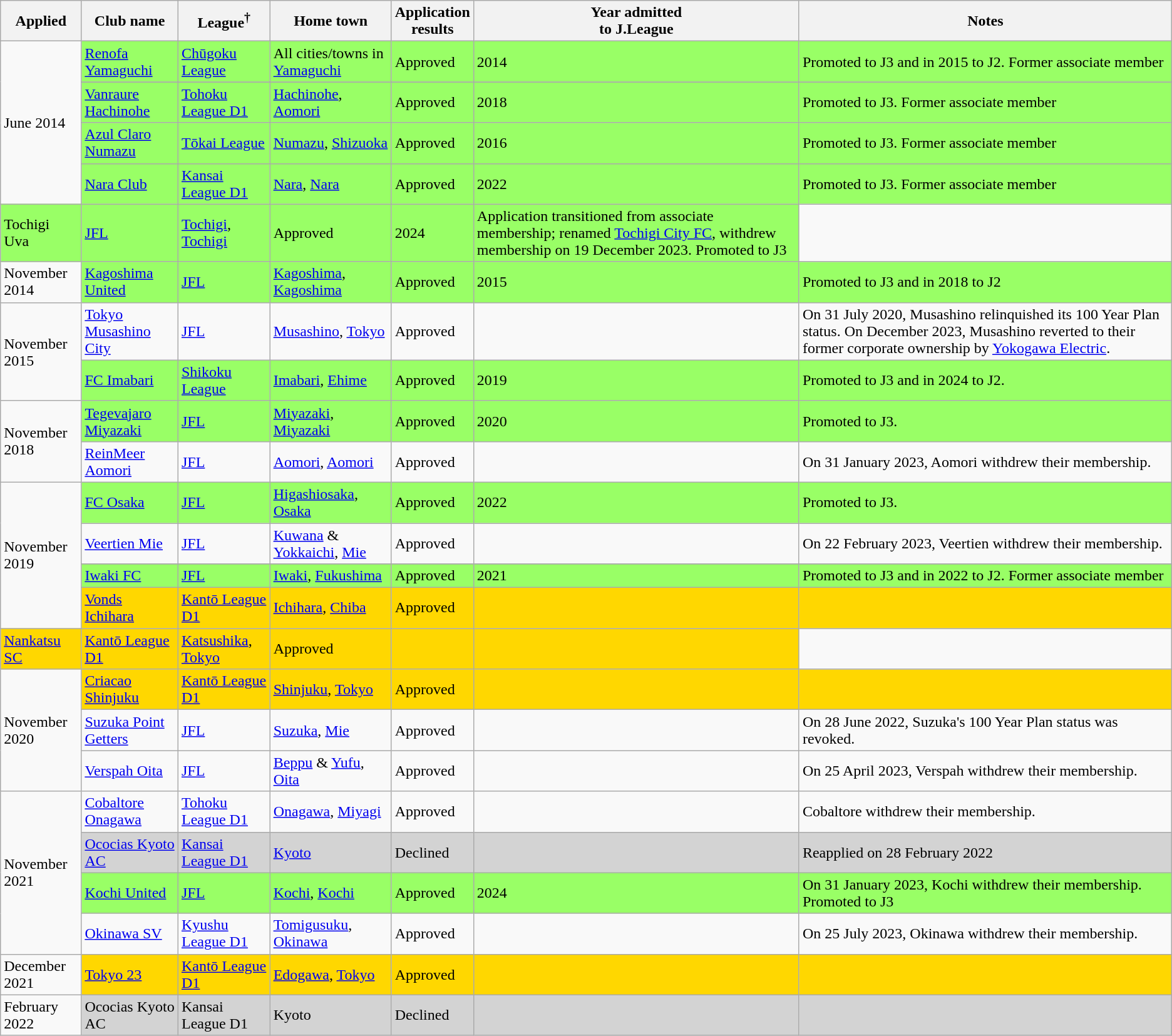<table class="wikitable">
<tr>
<th>Applied</th>
<th>Club name</th>
<th>League<sup>†</sup></th>
<th>Home town</th>
<th>Application<br>results</th>
<th>Year admitted<br>to J.League</th>
<th>Notes</th>
</tr>
<tr>
<td rowspan=5>June 2014</td>
<td bgcolor="99FF66"><a href='#'>Renofa Yamaguchi</a></td>
<td bgcolor="99FF66"><a href='#'>Chūgoku League</a></td>
<td bgcolor="99FF66">All cities/towns in <a href='#'>Yamaguchi</a></td>
<td bgcolor="99FF66">Approved</td>
<td bgcolor="99FF66">2014</td>
<td bgcolor="99FF66">Promoted to J3 and in 2015 to J2. Former associate member</td>
</tr>
<tr>
</tr>
<tr bgcolor="99FF66">
<td><a href='#'>Vanraure Hachinohe</a></td>
<td><a href='#'>Tohoku League D1</a></td>
<td><a href='#'>Hachinohe</a>, <a href='#'>Aomori</a></td>
<td>Approved</td>
<td>2018</td>
<td>Promoted to J3. Former associate member</td>
</tr>
<tr bgcolor="99FF66">
<td><a href='#'>Azul Claro Numazu</a></td>
<td><a href='#'>Tōkai League</a></td>
<td><a href='#'>Numazu</a>, <a href='#'>Shizuoka</a></td>
<td>Approved</td>
<td>2016</td>
<td>Promoted to J3. Former associate member</td>
</tr>
<tr bgcolor="99FF66">
<td><a href='#'>Nara Club</a></td>
<td><a href='#'>Kansai League D1</a></td>
<td><a href='#'>Nara</a>, <a href='#'>Nara</a></td>
<td>Approved</td>
<td>2022</td>
<td>Promoted to J3. Former associate member</td>
</tr>
<tr bgcolor="99FF66">
<td>Tochigi Uva</td>
<td><a href='#'>JFL</a></td>
<td><a href='#'>Tochigi</a>, <a href='#'>Tochigi</a></td>
<td>Approved</td>
<td>2024</td>
<td>Application transitioned from associate membership; renamed <a href='#'>Tochigi City FC</a>, withdrew membership on 19 December 2023. Promoted to J3</td>
</tr>
<tr>
<td>November 2014</td>
<td bgcolor="99FF66"><a href='#'>Kagoshima United</a></td>
<td bgcolor="99FF66"><a href='#'>JFL</a></td>
<td bgcolor="99FF66"><a href='#'>Kagoshima</a>, <a href='#'>Kagoshima</a></td>
<td bgcolor="99FF66">Approved</td>
<td bgcolor="99FF66">2015</td>
<td bgcolor="99FF66">Promoted to J3 and in 2018 to J2</td>
</tr>
<tr>
<td rowspan=2>November 2015</td>
<td><a href='#'>Tokyo Musashino City</a></td>
<td><a href='#'>JFL</a></td>
<td><a href='#'>Musashino</a>, <a href='#'>Tokyo</a></td>
<td>Approved</td>
<td></td>
<td bgcolor="">On 31 July 2020, Musashino relinquished its 100 Year Plan status. On December 2023, Musashino reverted to their former corporate ownership by <a href='#'>Yokogawa Electric</a>.</td>
</tr>
<tr bgcolor="99FF66">
<td><a href='#'>FC Imabari</a></td>
<td><a href='#'>Shikoku League</a></td>
<td><a href='#'>Imabari</a>, <a href='#'>Ehime</a></td>
<td>Approved</td>
<td>2019</td>
<td>Promoted to J3 and in 2024 to J2.</td>
</tr>
<tr>
<td rowspan=2>November 2018</td>
<td bgcolor="99FF66"><a href='#'>Tegevajaro Miyazaki</a></td>
<td bgcolor="99FF66"><a href='#'>JFL</a></td>
<td bgcolor="99FF66"><a href='#'>Miyazaki</a>, <a href='#'>Miyazaki</a></td>
<td bgcolor="99FF66">Approved</td>
<td bgcolor="99FF66">2020</td>
<td bgcolor="99FF66">Promoted to J3.</td>
</tr>
<tr>
<td><a href='#'>ReinMeer Aomori</a></td>
<td><a href='#'>JFL</a></td>
<td><a href='#'>Aomori</a>, <a href='#'>Aomori</a></td>
<td>Approved</td>
<td></td>
<td bgcolor="">On 31 January 2023, Aomori withdrew their membership.</td>
</tr>
<tr>
<td rowspan=5>November 2019</td>
<td bgcolor="99FF66"><a href='#'>FC Osaka</a></td>
<td bgcolor="99FF66"><a href='#'>JFL</a></td>
<td bgcolor="99FF66"><a href='#'>Higashiosaka</a>, <a href='#'>Osaka</a></td>
<td bgcolor="99FF66">Approved</td>
<td bgcolor="99FF66">2022</td>
<td bgcolor="99FF66">Promoted to J3.</td>
</tr>
<tr>
<td><a href='#'>Veertien Mie</a></td>
<td><a href='#'>JFL</a></td>
<td><a href='#'>Kuwana</a> & <a href='#'>Yokkaichi</a>, <a href='#'>Mie</a></td>
<td>Approved</td>
<td></td>
<td bgcolor="">On 22 February 2023, Veertien withdrew their membership.</td>
</tr>
<tr>
</tr>
<tr bgcolor="99FF66">
<td><a href='#'>Iwaki FC</a></td>
<td><a href='#'>JFL</a></td>
<td><a href='#'>Iwaki</a>, <a href='#'>Fukushima</a></td>
<td>Approved</td>
<td>2021</td>
<td>Promoted to J3 and in 2022 to J2. Former associate member</td>
</tr>
<tr>
<td bgcolor="FFD700"><a href='#'>Vonds Ichihara</a></td>
<td bgcolor="FFD700"><a href='#'>Kantō League D1</a></td>
<td bgcolor="FFD700"><a href='#'>Ichihara</a>, <a href='#'>Chiba</a></td>
<td bgcolor="FFD700">Approved</td>
<td bgcolor="FFD700"></td>
<td bgcolor="FFD700"></td>
</tr>
<tr>
<td bgcolor="FFD700"><a href='#'>Nankatsu SC</a></td>
<td bgcolor="FFD700"><a href='#'>Kantō League D1</a></td>
<td bgcolor="FFD700"><a href='#'>Katsushika</a>, <a href='#'>Tokyo</a></td>
<td bgcolor="FFD700">Approved</td>
<td bgcolor="FFD700"></td>
<td bgcolor="FFD700"></td>
</tr>
<tr>
<td rowspan=3>November 2020</td>
<td bgcolor="FFD700"><a href='#'>Criacao Shinjuku</a></td>
<td bgcolor="FFD700"><a href='#'>Kantō League D1</a></td>
<td bgcolor="FFD700"><a href='#'>Shinjuku</a>, <a href='#'>Tokyo</a></td>
<td bgcolor="FFD700">Approved</td>
<td bgcolor="FFD700"></td>
<td bgcolor="FFD700"></td>
</tr>
<tr>
<td><a href='#'>Suzuka Point Getters</a></td>
<td><a href='#'>JFL</a></td>
<td><a href='#'>Suzuka</a>, <a href='#'>Mie</a></td>
<td>Approved</td>
<td></td>
<td bgcolor="">On 28 June 2022, Suzuka's 100 Year Plan status was revoked.</td>
</tr>
<tr>
<td><a href='#'>Verspah Oita</a></td>
<td><a href='#'>JFL</a></td>
<td><a href='#'>Beppu</a> & <a href='#'>Yufu</a>, <a href='#'>Oita</a></td>
<td>Approved</td>
<td></td>
<td>On 25 April 2023, Verspah withdrew their membership.</td>
</tr>
<tr>
<td rowspan=4>November 2021</td>
<td><a href='#'>Cobaltore Onagawa</a></td>
<td><a href='#'>Tohoku League D1</a></td>
<td><a href='#'>Onagawa</a>, <a href='#'>Miyagi</a></td>
<td>Approved</td>
<td></td>
<td>Cobaltore withdrew their membership.</td>
</tr>
<tr>
<td bgcolor="D3D3D3"><a href='#'>Ococias Kyoto AC</a></td>
<td bgcolor="D3D3D3"><a href='#'>Kansai League D1</a></td>
<td bgcolor="D3D3D3"><a href='#'>Kyoto</a></td>
<td bgcolor="D3D3D3">Declined</td>
<td bgcolor="D3D3D3"></td>
<td bgcolor="D3D3D3">Reapplied on 28 February 2022</td>
</tr>
<tr bgcolor="99FF66">
<td><a href='#'>Kochi United</a></td>
<td><a href='#'>JFL</a></td>
<td><a href='#'>Kochi</a>, <a href='#'>Kochi</a></td>
<td>Approved</td>
<td>2024</td>
<td>On 31 January 2023, Kochi withdrew their membership. Promoted to J3</td>
</tr>
<tr>
<td><a href='#'>Okinawa SV</a></td>
<td><a href='#'>Kyushu League D1</a></td>
<td><a href='#'>Tomigusuku</a>, <a href='#'>Okinawa</a></td>
<td>Approved</td>
<td></td>
<td>On 25 July 2023, Okinawa withdrew their membership.</td>
</tr>
<tr>
<td>December 2021</td>
<td bgcolor="FFD700"><a href='#'>Tokyo 23</a></td>
<td bgcolor="FFD700"><a href='#'>Kantō League D1</a></td>
<td bgcolor="FFD700"><a href='#'>Edogawa</a>, <a href='#'>Tokyo</a></td>
<td bgcolor="FFD700">Approved</td>
<td bgcolor="FFD700"></td>
<td bgcolor="FFD700"></td>
</tr>
<tr>
<td>February 2022</td>
<td bgcolor="D3D3D3">Ococias Kyoto AC</td>
<td bgcolor="D3D3D3">Kansai League D1</td>
<td bgcolor="D3D3D3">Kyoto</td>
<td bgcolor="D3D3D3">Declined</td>
<td bgcolor="D3D3D3"></td>
<td bgcolor="D3D3D3"></td>
</tr>
</table>
